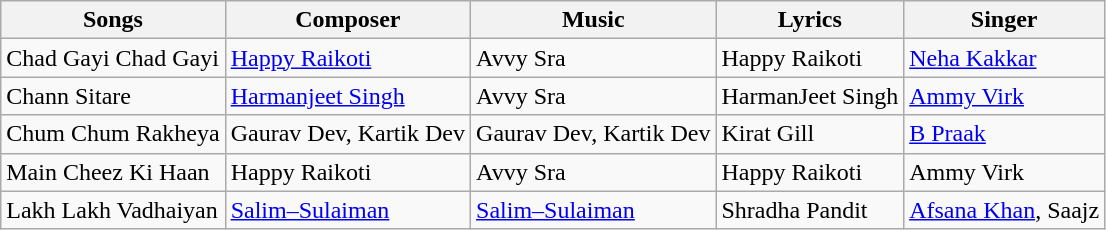<table class="wikitable">
<tr>
<th>Songs</th>
<th>Composer</th>
<th>Music</th>
<th>Lyrics</th>
<th>Singer</th>
</tr>
<tr>
<td>Chad Gayi Chad Gayi</td>
<td><a href='#'>Happy Raikoti</a></td>
<td>Avvy Sra</td>
<td>Happy Raikoti</td>
<td><a href='#'>Neha Kakkar</a></td>
</tr>
<tr>
<td>Chann Sitare</td>
<td><a href='#'>Harmanjeet Singh</a></td>
<td>Avvy Sra</td>
<td>HarmanJeet Singh</td>
<td><a href='#'>Ammy Virk</a></td>
</tr>
<tr>
<td>Chum Chum Rakheya</td>
<td>Gaurav Dev, Kartik Dev</td>
<td>Gaurav Dev, Kartik Dev</td>
<td>Kirat Gill</td>
<td><a href='#'>B Praak</a></td>
</tr>
<tr>
<td>Main Cheez Ki Haan</td>
<td>Happy Raikoti</td>
<td>Avvy Sra</td>
<td>Happy Raikoti</td>
<td>Ammy Virk</td>
</tr>
<tr>
<td>Lakh Lakh Vadhaiyan</td>
<td><a href='#'>Salim–Sulaiman</a></td>
<td><a href='#'>Salim–Sulaiman</a></td>
<td>Shradha Pandit</td>
<td><a href='#'>Afsana Khan</a>, Saajz</td>
</tr>
</table>
